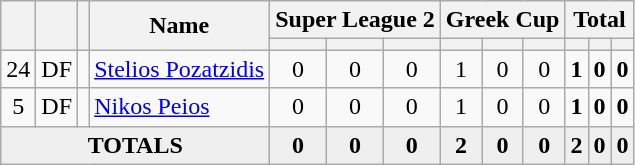<table class="wikitable sortable" style="text-align:center">
<tr>
<th rowspan=2></th>
<th rowspan=2></th>
<th rowspan=2></th>
<th rowspan=2>Name</th>
<th colspan=3>Super League 2</th>
<th colspan=3>Greek Cup</th>
<th colspan=3>Total</th>
</tr>
<tr>
<th></th>
<th></th>
<th></th>
<th></th>
<th></th>
<th></th>
<th></th>
<th></th>
<th></th>
</tr>
<tr>
<td>24</td>
<td>DF</td>
<td></td>
<td align="left"><a href='#'>Stelios Pozatzidis</a></td>
<td>0</td>
<td>0</td>
<td>0</td>
<td>1</td>
<td>0</td>
<td>0</td>
<td><strong>1</strong></td>
<td><strong>0</strong></td>
<td><strong>0</strong></td>
</tr>
<tr>
<td>5</td>
<td>DF</td>
<td></td>
<td align="left"><a href='#'>Nikos Peios</a></td>
<td>0</td>
<td>0</td>
<td>0</td>
<td>1</td>
<td>0</td>
<td>0</td>
<td><strong>1</strong></td>
<td><strong>0</strong></td>
<td><strong>0</strong></td>
</tr>
<tr bgcolor="#EFEFEF">
<td colspan=4><strong>TOTALS</strong></td>
<td><strong>0</strong></td>
<td><strong>0</strong></td>
<td><strong>0</strong></td>
<td><strong>2</strong></td>
<td><strong>0</strong></td>
<td><strong>0</strong></td>
<td><strong>2</strong></td>
<td><strong>0</strong></td>
<td><strong>0</strong></td>
</tr>
</table>
